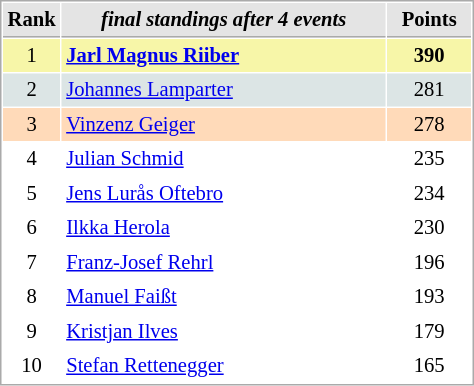<table cellspacing="1" cellpadding="3" style="border:1px solid #AAAAAA;font-size:86%">
<tr style="background-color: #E4E4E4;">
<th style="border-bottom:1px solid #AAAAAA; width: 10px;">Rank</th>
<th style="border-bottom:1px solid #AAAAAA; width: 210px;"><em>final standings after 4 events</em></th>
<th style="border-bottom:1px solid #AAAAAA; width: 50px;">Points</th>
</tr>
<tr style="background:#f7f6a8;">
<td align=center>1</td>
<td> <strong><a href='#'>Jarl Magnus Riiber</a></strong> </td>
<td align=center><strong>390</strong></td>
</tr>
<tr style="background:#dce5e5;">
<td align=center>2</td>
<td> <a href='#'>Johannes Lamparter</a></td>
<td align=center>281</td>
</tr>
<tr style="background:#ffdab9;">
<td align=center>3</td>
<td> <a href='#'>Vinzenz Geiger</a></td>
<td align=center>278</td>
</tr>
<tr>
<td align=center>4</td>
<td> <a href='#'>Julian Schmid</a></td>
<td align=center>235</td>
</tr>
<tr>
<td align=center>5</td>
<td> <a href='#'>Jens Lurås Oftebro</a></td>
<td align=center>234</td>
</tr>
<tr>
<td align=center>6</td>
<td> <a href='#'>Ilkka Herola</a></td>
<td align=center>230</td>
</tr>
<tr>
<td align=center>7</td>
<td> <a href='#'>Franz-Josef Rehrl</a></td>
<td align=center>196</td>
</tr>
<tr>
<td align=center>8</td>
<td> <a href='#'>Manuel Faißt</a></td>
<td align=center>193</td>
</tr>
<tr>
<td align=center>9</td>
<td> <a href='#'>Kristjan Ilves</a></td>
<td align=center>179</td>
</tr>
<tr>
<td align=center>10</td>
<td> <a href='#'>Stefan Rettenegger</a></td>
<td align=center>165</td>
</tr>
</table>
